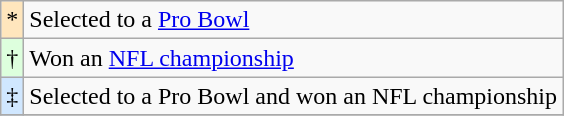<table class="wikitable">
<tr>
<td style="background-color:#FFE6BD" align="center">*</td>
<td colspan="5">Selected to a <a href='#'>Pro Bowl</a></td>
</tr>
<tr>
<td style="background-color:#DDFFDD" align="center">†</td>
<td colspan="5">Won an <a href='#'>NFL championship</a></td>
</tr>
<tr>
<td style="background-color:#D0E7FF" align="center">‡</td>
<td colspan="5">Selected to a Pro Bowl and won an NFL championship</td>
</tr>
<tr>
</tr>
</table>
